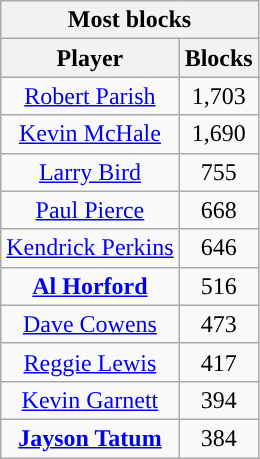<table class="wikitable sortable" style="text-align:center">
<tr>
<th colspan="2" style="text-align:center; ">Most blocks</th>
</tr>
<tr>
<th style="text-align:center; ">Player</th>
<th style="text-align:center; ">Blocks</th>
</tr>
<tr>
<td><a href='#'>Robert Parish</a></td>
<td>1,703</td>
</tr>
<tr>
<td><a href='#'>Kevin McHale</a></td>
<td>1,690</td>
</tr>
<tr>
<td><a href='#'>Larry Bird</a></td>
<td>755</td>
</tr>
<tr>
<td><a href='#'>Paul Pierce</a></td>
<td>668</td>
</tr>
<tr>
<td><a href='#'>Kendrick Perkins</a></td>
<td>646</td>
</tr>
<tr>
<td><strong><a href='#'>Al Horford</a></strong></td>
<td>516</td>
</tr>
<tr>
<td><a href='#'>Dave Cowens</a></td>
<td>473</td>
</tr>
<tr>
<td><a href='#'>Reggie Lewis</a></td>
<td>417</td>
</tr>
<tr>
<td><a href='#'>Kevin Garnett</a></td>
<td>394</td>
</tr>
<tr>
<td><strong><a href='#'>Jayson Tatum</a></strong></td>
<td>384</td>
</tr>
</table>
